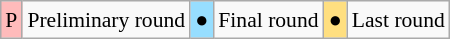<table class="wikitable" style="margin:0.5em auto; font-size:90%; line-height:1.25em; text-align:center;">
<tr>
<td bgcolor="#FFBBBB" align=center>P</td>
<td>Preliminary round</td>
<td bgcolor="#97DEFF" align=center>●</td>
<td>Final round</td>
<td bgcolor="#FFDF80" align=center>●</td>
<td>Last round</td>
</tr>
</table>
